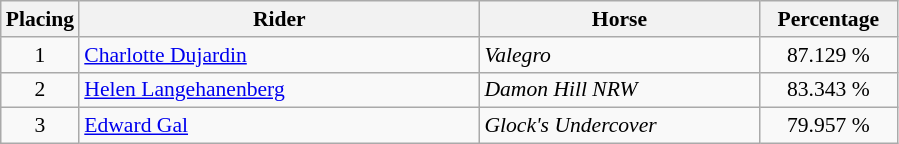<table class="wikitable" style="font-size: 90%">
<tr>
<th width=20>Placing</th>
<th width=260>Rider</th>
<th width=180>Horse</th>
<th width=85>Percentage</th>
</tr>
<tr>
<td align=center>1</td>
<td> <a href='#'>Charlotte Dujardin</a></td>
<td><em>Valegro</em></td>
<td align=center>87.129 %</td>
</tr>
<tr>
<td align=center>2</td>
<td> <a href='#'>Helen Langehanenberg</a></td>
<td><em>Damon Hill NRW</em></td>
<td align=center>83.343 %</td>
</tr>
<tr>
<td align=center>3</td>
<td> <a href='#'>Edward Gal</a></td>
<td><em>Glock's Undercover</em></td>
<td align=center>79.957 %</td>
</tr>
</table>
